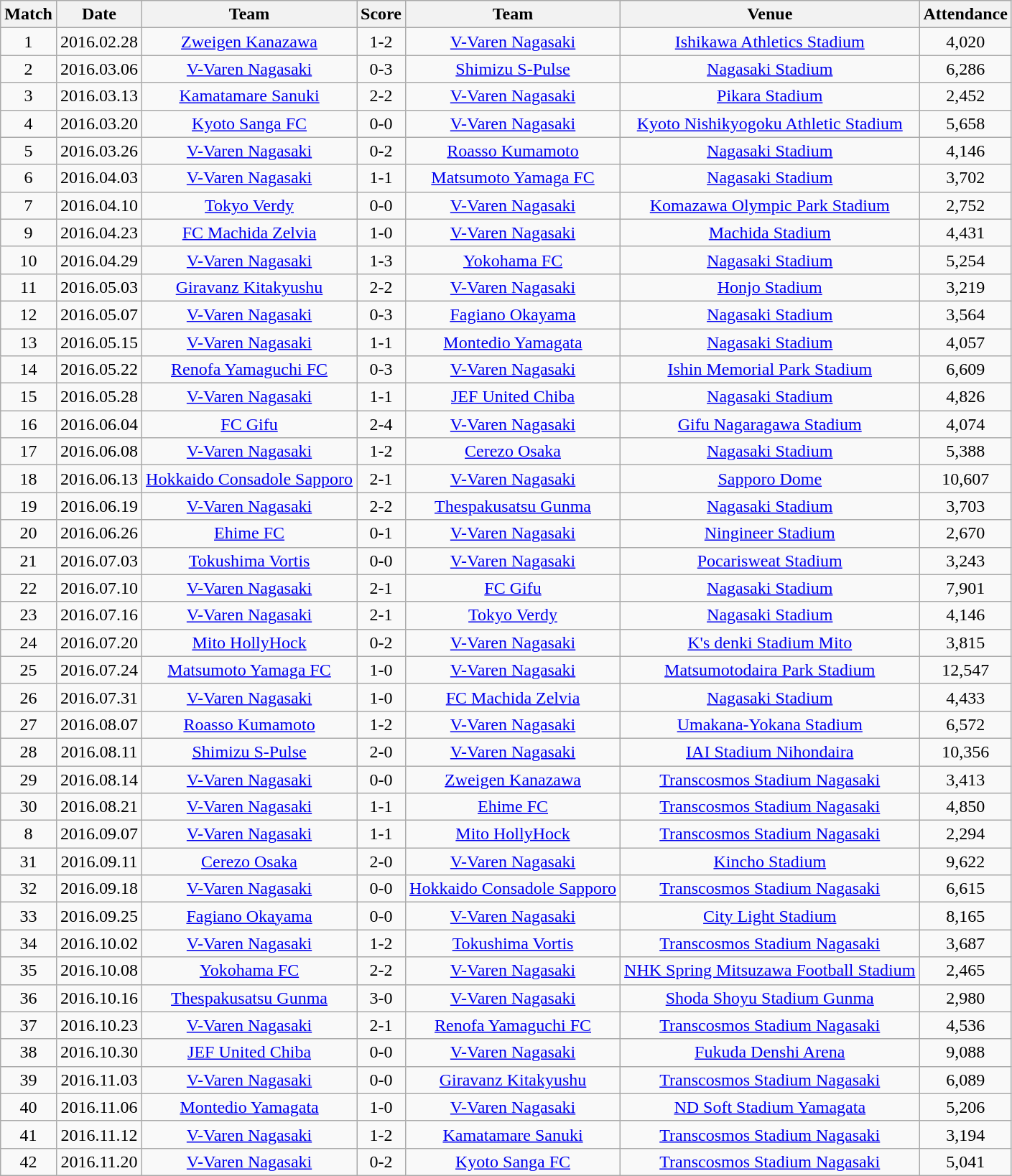<table class="wikitable" style="text-align:center;">
<tr>
<th>Match</th>
<th>Date</th>
<th>Team</th>
<th>Score</th>
<th>Team</th>
<th>Venue</th>
<th>Attendance</th>
</tr>
<tr>
<td>1</td>
<td>2016.02.28</td>
<td><a href='#'>Zweigen Kanazawa</a></td>
<td>1-2</td>
<td><a href='#'>V-Varen Nagasaki</a></td>
<td><a href='#'>Ishikawa Athletics Stadium</a></td>
<td>4,020</td>
</tr>
<tr>
<td>2</td>
<td>2016.03.06</td>
<td><a href='#'>V-Varen Nagasaki</a></td>
<td>0-3</td>
<td><a href='#'>Shimizu S-Pulse</a></td>
<td><a href='#'>Nagasaki Stadium</a></td>
<td>6,286</td>
</tr>
<tr>
<td>3</td>
<td>2016.03.13</td>
<td><a href='#'>Kamatamare Sanuki</a></td>
<td>2-2</td>
<td><a href='#'>V-Varen Nagasaki</a></td>
<td><a href='#'>Pikara Stadium</a></td>
<td>2,452</td>
</tr>
<tr>
<td>4</td>
<td>2016.03.20</td>
<td><a href='#'>Kyoto Sanga FC</a></td>
<td>0-0</td>
<td><a href='#'>V-Varen Nagasaki</a></td>
<td><a href='#'>Kyoto Nishikyogoku Athletic Stadium</a></td>
<td>5,658</td>
</tr>
<tr>
<td>5</td>
<td>2016.03.26</td>
<td><a href='#'>V-Varen Nagasaki</a></td>
<td>0-2</td>
<td><a href='#'>Roasso Kumamoto</a></td>
<td><a href='#'>Nagasaki Stadium</a></td>
<td>4,146</td>
</tr>
<tr>
<td>6</td>
<td>2016.04.03</td>
<td><a href='#'>V-Varen Nagasaki</a></td>
<td>1-1</td>
<td><a href='#'>Matsumoto Yamaga FC</a></td>
<td><a href='#'>Nagasaki Stadium</a></td>
<td>3,702</td>
</tr>
<tr>
<td>7</td>
<td>2016.04.10</td>
<td><a href='#'>Tokyo Verdy</a></td>
<td>0-0</td>
<td><a href='#'>V-Varen Nagasaki</a></td>
<td><a href='#'>Komazawa Olympic Park Stadium</a></td>
<td>2,752</td>
</tr>
<tr>
<td>9</td>
<td>2016.04.23</td>
<td><a href='#'>FC Machida Zelvia</a></td>
<td>1-0</td>
<td><a href='#'>V-Varen Nagasaki</a></td>
<td><a href='#'>Machida Stadium</a></td>
<td>4,431</td>
</tr>
<tr>
<td>10</td>
<td>2016.04.29</td>
<td><a href='#'>V-Varen Nagasaki</a></td>
<td>1-3</td>
<td><a href='#'>Yokohama FC</a></td>
<td><a href='#'>Nagasaki Stadium</a></td>
<td>5,254</td>
</tr>
<tr>
<td>11</td>
<td>2016.05.03</td>
<td><a href='#'>Giravanz Kitakyushu</a></td>
<td>2-2</td>
<td><a href='#'>V-Varen Nagasaki</a></td>
<td><a href='#'>Honjo Stadium</a></td>
<td>3,219</td>
</tr>
<tr>
<td>12</td>
<td>2016.05.07</td>
<td><a href='#'>V-Varen Nagasaki</a></td>
<td>0-3</td>
<td><a href='#'>Fagiano Okayama</a></td>
<td><a href='#'>Nagasaki Stadium</a></td>
<td>3,564</td>
</tr>
<tr>
<td>13</td>
<td>2016.05.15</td>
<td><a href='#'>V-Varen Nagasaki</a></td>
<td>1-1</td>
<td><a href='#'>Montedio Yamagata</a></td>
<td><a href='#'>Nagasaki Stadium</a></td>
<td>4,057</td>
</tr>
<tr>
<td>14</td>
<td>2016.05.22</td>
<td><a href='#'>Renofa Yamaguchi FC</a></td>
<td>0-3</td>
<td><a href='#'>V-Varen Nagasaki</a></td>
<td><a href='#'>Ishin Memorial Park Stadium</a></td>
<td>6,609</td>
</tr>
<tr>
<td>15</td>
<td>2016.05.28</td>
<td><a href='#'>V-Varen Nagasaki</a></td>
<td>1-1</td>
<td><a href='#'>JEF United Chiba</a></td>
<td><a href='#'>Nagasaki Stadium</a></td>
<td>4,826</td>
</tr>
<tr>
<td>16</td>
<td>2016.06.04</td>
<td><a href='#'>FC Gifu</a></td>
<td>2-4</td>
<td><a href='#'>V-Varen Nagasaki</a></td>
<td><a href='#'>Gifu Nagaragawa Stadium</a></td>
<td>4,074</td>
</tr>
<tr>
<td>17</td>
<td>2016.06.08</td>
<td><a href='#'>V-Varen Nagasaki</a></td>
<td>1-2</td>
<td><a href='#'>Cerezo Osaka</a></td>
<td><a href='#'>Nagasaki Stadium</a></td>
<td>5,388</td>
</tr>
<tr>
<td>18</td>
<td>2016.06.13</td>
<td><a href='#'>Hokkaido Consadole Sapporo</a></td>
<td>2-1</td>
<td><a href='#'>V-Varen Nagasaki</a></td>
<td><a href='#'>Sapporo Dome</a></td>
<td>10,607</td>
</tr>
<tr>
<td>19</td>
<td>2016.06.19</td>
<td><a href='#'>V-Varen Nagasaki</a></td>
<td>2-2</td>
<td><a href='#'>Thespakusatsu Gunma</a></td>
<td><a href='#'>Nagasaki Stadium</a></td>
<td>3,703</td>
</tr>
<tr>
<td>20</td>
<td>2016.06.26</td>
<td><a href='#'>Ehime FC</a></td>
<td>0-1</td>
<td><a href='#'>V-Varen Nagasaki</a></td>
<td><a href='#'>Ningineer Stadium</a></td>
<td>2,670</td>
</tr>
<tr>
<td>21</td>
<td>2016.07.03</td>
<td><a href='#'>Tokushima Vortis</a></td>
<td>0-0</td>
<td><a href='#'>V-Varen Nagasaki</a></td>
<td><a href='#'>Pocarisweat Stadium</a></td>
<td>3,243</td>
</tr>
<tr>
<td>22</td>
<td>2016.07.10</td>
<td><a href='#'>V-Varen Nagasaki</a></td>
<td>2-1</td>
<td><a href='#'>FC Gifu</a></td>
<td><a href='#'>Nagasaki Stadium</a></td>
<td>7,901</td>
</tr>
<tr>
<td>23</td>
<td>2016.07.16</td>
<td><a href='#'>V-Varen Nagasaki</a></td>
<td>2-1</td>
<td><a href='#'>Tokyo Verdy</a></td>
<td><a href='#'>Nagasaki Stadium</a></td>
<td>4,146</td>
</tr>
<tr>
<td>24</td>
<td>2016.07.20</td>
<td><a href='#'>Mito HollyHock</a></td>
<td>0-2</td>
<td><a href='#'>V-Varen Nagasaki</a></td>
<td><a href='#'>K's denki Stadium Mito</a></td>
<td>3,815</td>
</tr>
<tr>
<td>25</td>
<td>2016.07.24</td>
<td><a href='#'>Matsumoto Yamaga FC</a></td>
<td>1-0</td>
<td><a href='#'>V-Varen Nagasaki</a></td>
<td><a href='#'>Matsumotodaira Park Stadium</a></td>
<td>12,547</td>
</tr>
<tr>
<td>26</td>
<td>2016.07.31</td>
<td><a href='#'>V-Varen Nagasaki</a></td>
<td>1-0</td>
<td><a href='#'>FC Machida Zelvia</a></td>
<td><a href='#'>Nagasaki Stadium</a></td>
<td>4,433</td>
</tr>
<tr>
<td>27</td>
<td>2016.08.07</td>
<td><a href='#'>Roasso Kumamoto</a></td>
<td>1-2</td>
<td><a href='#'>V-Varen Nagasaki</a></td>
<td><a href='#'>Umakana-Yokana Stadium</a></td>
<td>6,572</td>
</tr>
<tr>
<td>28</td>
<td>2016.08.11</td>
<td><a href='#'>Shimizu S-Pulse</a></td>
<td>2-0</td>
<td><a href='#'>V-Varen Nagasaki</a></td>
<td><a href='#'>IAI Stadium Nihondaira</a></td>
<td>10,356</td>
</tr>
<tr>
<td>29</td>
<td>2016.08.14</td>
<td><a href='#'>V-Varen Nagasaki</a></td>
<td>0-0</td>
<td><a href='#'>Zweigen Kanazawa</a></td>
<td><a href='#'>Transcosmos Stadium Nagasaki</a></td>
<td>3,413</td>
</tr>
<tr>
<td>30</td>
<td>2016.08.21</td>
<td><a href='#'>V-Varen Nagasaki</a></td>
<td>1-1</td>
<td><a href='#'>Ehime FC</a></td>
<td><a href='#'>Transcosmos Stadium Nagasaki</a></td>
<td>4,850</td>
</tr>
<tr>
<td>8</td>
<td>2016.09.07</td>
<td><a href='#'>V-Varen Nagasaki</a></td>
<td>1-1</td>
<td><a href='#'>Mito HollyHock</a></td>
<td><a href='#'>Transcosmos Stadium Nagasaki</a></td>
<td>2,294</td>
</tr>
<tr>
<td>31</td>
<td>2016.09.11</td>
<td><a href='#'>Cerezo Osaka</a></td>
<td>2-0</td>
<td><a href='#'>V-Varen Nagasaki</a></td>
<td><a href='#'>Kincho Stadium</a></td>
<td>9,622</td>
</tr>
<tr>
<td>32</td>
<td>2016.09.18</td>
<td><a href='#'>V-Varen Nagasaki</a></td>
<td>0-0</td>
<td><a href='#'>Hokkaido Consadole Sapporo</a></td>
<td><a href='#'>Transcosmos Stadium Nagasaki</a></td>
<td>6,615</td>
</tr>
<tr>
<td>33</td>
<td>2016.09.25</td>
<td><a href='#'>Fagiano Okayama</a></td>
<td>0-0</td>
<td><a href='#'>V-Varen Nagasaki</a></td>
<td><a href='#'>City Light Stadium</a></td>
<td>8,165</td>
</tr>
<tr>
<td>34</td>
<td>2016.10.02</td>
<td><a href='#'>V-Varen Nagasaki</a></td>
<td>1-2</td>
<td><a href='#'>Tokushima Vortis</a></td>
<td><a href='#'>Transcosmos Stadium Nagasaki</a></td>
<td>3,687</td>
</tr>
<tr>
<td>35</td>
<td>2016.10.08</td>
<td><a href='#'>Yokohama FC</a></td>
<td>2-2</td>
<td><a href='#'>V-Varen Nagasaki</a></td>
<td><a href='#'>NHK Spring Mitsuzawa Football Stadium</a></td>
<td>2,465</td>
</tr>
<tr>
<td>36</td>
<td>2016.10.16</td>
<td><a href='#'>Thespakusatsu Gunma</a></td>
<td>3-0</td>
<td><a href='#'>V-Varen Nagasaki</a></td>
<td><a href='#'>Shoda Shoyu Stadium Gunma</a></td>
<td>2,980</td>
</tr>
<tr>
<td>37</td>
<td>2016.10.23</td>
<td><a href='#'>V-Varen Nagasaki</a></td>
<td>2-1</td>
<td><a href='#'>Renofa Yamaguchi FC</a></td>
<td><a href='#'>Transcosmos Stadium Nagasaki</a></td>
<td>4,536</td>
</tr>
<tr>
<td>38</td>
<td>2016.10.30</td>
<td><a href='#'>JEF United Chiba</a></td>
<td>0-0</td>
<td><a href='#'>V-Varen Nagasaki</a></td>
<td><a href='#'>Fukuda Denshi Arena</a></td>
<td>9,088</td>
</tr>
<tr>
<td>39</td>
<td>2016.11.03</td>
<td><a href='#'>V-Varen Nagasaki</a></td>
<td>0-0</td>
<td><a href='#'>Giravanz Kitakyushu</a></td>
<td><a href='#'>Transcosmos Stadium Nagasaki</a></td>
<td>6,089</td>
</tr>
<tr>
<td>40</td>
<td>2016.11.06</td>
<td><a href='#'>Montedio Yamagata</a></td>
<td>1-0</td>
<td><a href='#'>V-Varen Nagasaki</a></td>
<td><a href='#'>ND Soft Stadium Yamagata</a></td>
<td>5,206</td>
</tr>
<tr>
<td>41</td>
<td>2016.11.12</td>
<td><a href='#'>V-Varen Nagasaki</a></td>
<td>1-2</td>
<td><a href='#'>Kamatamare Sanuki</a></td>
<td><a href='#'>Transcosmos Stadium Nagasaki</a></td>
<td>3,194</td>
</tr>
<tr>
<td>42</td>
<td>2016.11.20</td>
<td><a href='#'>V-Varen Nagasaki</a></td>
<td>0-2</td>
<td><a href='#'>Kyoto Sanga FC</a></td>
<td><a href='#'>Transcosmos Stadium Nagasaki</a></td>
<td>5,041</td>
</tr>
</table>
